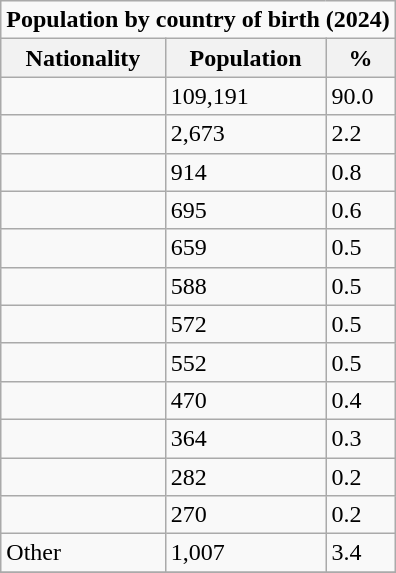<table class="wikitable" style="float:right;">
<tr>
<td colspan="3"><strong>Population by country of birth (2024)</strong></td>
</tr>
<tr \>
<th>Nationality</th>
<th>Population</th>
<th>%</th>
</tr>
<tr>
<td></td>
<td>109,191</td>
<td>90.0</td>
</tr>
<tr>
<td></td>
<td>2,673</td>
<td>2.2</td>
</tr>
<tr>
<td></td>
<td>914</td>
<td>0.8</td>
</tr>
<tr>
<td></td>
<td>695</td>
<td>0.6</td>
</tr>
<tr>
<td></td>
<td>659</td>
<td>0.5</td>
</tr>
<tr>
<td></td>
<td>588</td>
<td>0.5</td>
</tr>
<tr>
<td></td>
<td>572</td>
<td>0.5</td>
</tr>
<tr>
<td></td>
<td>552</td>
<td>0.5</td>
</tr>
<tr>
<td></td>
<td>470</td>
<td>0.4</td>
</tr>
<tr>
<td></td>
<td>364</td>
<td>0.3</td>
</tr>
<tr>
<td></td>
<td>282</td>
<td>0.2</td>
</tr>
<tr>
<td></td>
<td>270</td>
<td>0.2</td>
</tr>
<tr>
<td>Other</td>
<td>1,007</td>
<td>3.4</td>
</tr>
<tr>
</tr>
</table>
